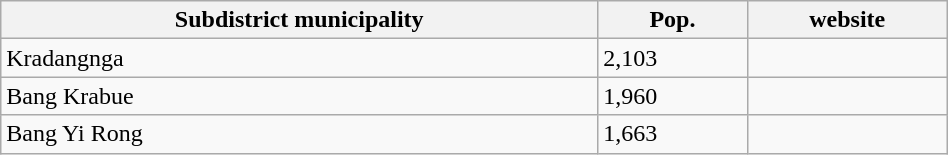<table class="wikitable" style="width:50%;">
<tr>
<th>Subdistrict municipality</th>
<th>Pop.</th>
<th>website</th>
</tr>
<tr>
<td>Kradangnga</td>
<td>2,103</td>
<td></td>
</tr>
<tr>
<td>Bang Krabue</td>
<td>1,960</td>
<td></td>
</tr>
<tr>
<td>Bang Yi Rong</td>
<td>1,663</td>
<td></td>
</tr>
</table>
